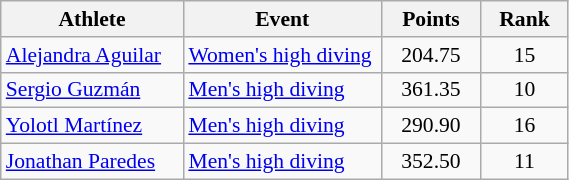<table class="wikitable" style="font-size:90%; width:30%;">
<tr>
<th width=115>Athlete</th>
<th width=125>Event</th>
<th>Points</th>
<th>Rank</th>
</tr>
<tr align=center>
<td align=left><a href='#'>Alejandra Aguilar</a></td>
<td align=left><a href='#'>Women's high diving</a></td>
<td>204.75</td>
<td>15</td>
</tr>
<tr align=center>
<td align=left><a href='#'>Sergio Guzmán</a></td>
<td align=left><a href='#'>Men's high diving</a></td>
<td>361.35</td>
<td>10</td>
</tr>
<tr align=center>
<td align=left><a href='#'>Yolotl Martínez</a></td>
<td align=left><a href='#'>Men's high diving</a></td>
<td>290.90</td>
<td>16</td>
</tr>
<tr align=center>
<td align=left><a href='#'>Jonathan Paredes</a></td>
<td align=left><a href='#'>Men's high diving</a></td>
<td>352.50</td>
<td>11</td>
</tr>
</table>
